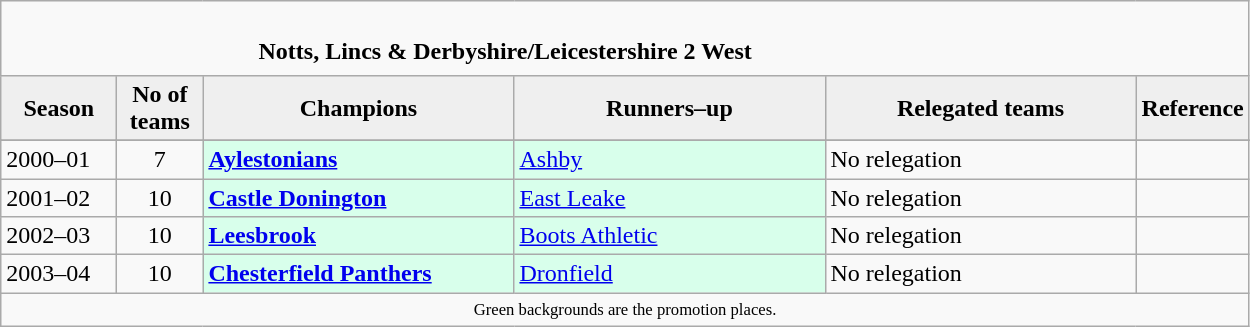<table class="wikitable" style="text-align: left;">
<tr>
<td colspan="11" cellpadding="0" cellspacing="0"><br><table border="0" style="width:100%;" cellpadding="0" cellspacing="0">
<tr>
<td style="width:20%; border:0;"></td>
<td style="border:0;"><strong>Notts, Lincs & Derbyshire/Leicestershire 2 West</strong></td>
<td style="width:20%; border:0;"></td>
</tr>
</table>
</td>
</tr>
<tr>
<th style="background:#efefef; width:70px;">Season</th>
<th style="background:#efefef; width:50px;">No of teams</th>
<th style="background:#efefef; width:200px;">Champions</th>
<th style="background:#efefef; width:200px;">Runners–up</th>
<th style="background:#efefef; width:200px;">Relegated teams</th>
<th style="background:#efefef; width:50px;">Reference</th>
</tr>
<tr align=left>
</tr>
<tr>
<td>2000–01</td>
<td style="text-align: center;">7</td>
<td style="background:#d8ffeb;"><strong><a href='#'>Aylestonians</a></strong></td>
<td style="background:#d8ffeb;"><a href='#'>Ashby</a></td>
<td>No relegation</td>
<td></td>
</tr>
<tr>
<td>2001–02</td>
<td style="text-align: center;">10</td>
<td style="background:#d8ffeb;"><strong><a href='#'>Castle Donington</a></strong></td>
<td style="background:#d8ffeb;"><a href='#'>East Leake</a></td>
<td>No relegation</td>
<td></td>
</tr>
<tr>
<td>2002–03</td>
<td style="text-align: center;">10</td>
<td style="background:#d8ffeb;"><strong><a href='#'>Leesbrook</a></strong></td>
<td style="background:#d8ffeb;"><a href='#'>Boots Athletic</a></td>
<td>No relegation</td>
<td></td>
</tr>
<tr>
<td>2003–04</td>
<td style="text-align: center;">10</td>
<td style="background:#d8ffeb;"><strong><a href='#'>Chesterfield Panthers</a></strong></td>
<td style="background:#d8ffeb;"><a href='#'>Dronfield</a></td>
<td>No relegation</td>
<td></td>
</tr>
<tr>
<td colspan="15"  style="border:0; font-size:smaller; text-align:center;"><small><span>Green backgrounds</span> are the promotion places.</small></td>
</tr>
</table>
